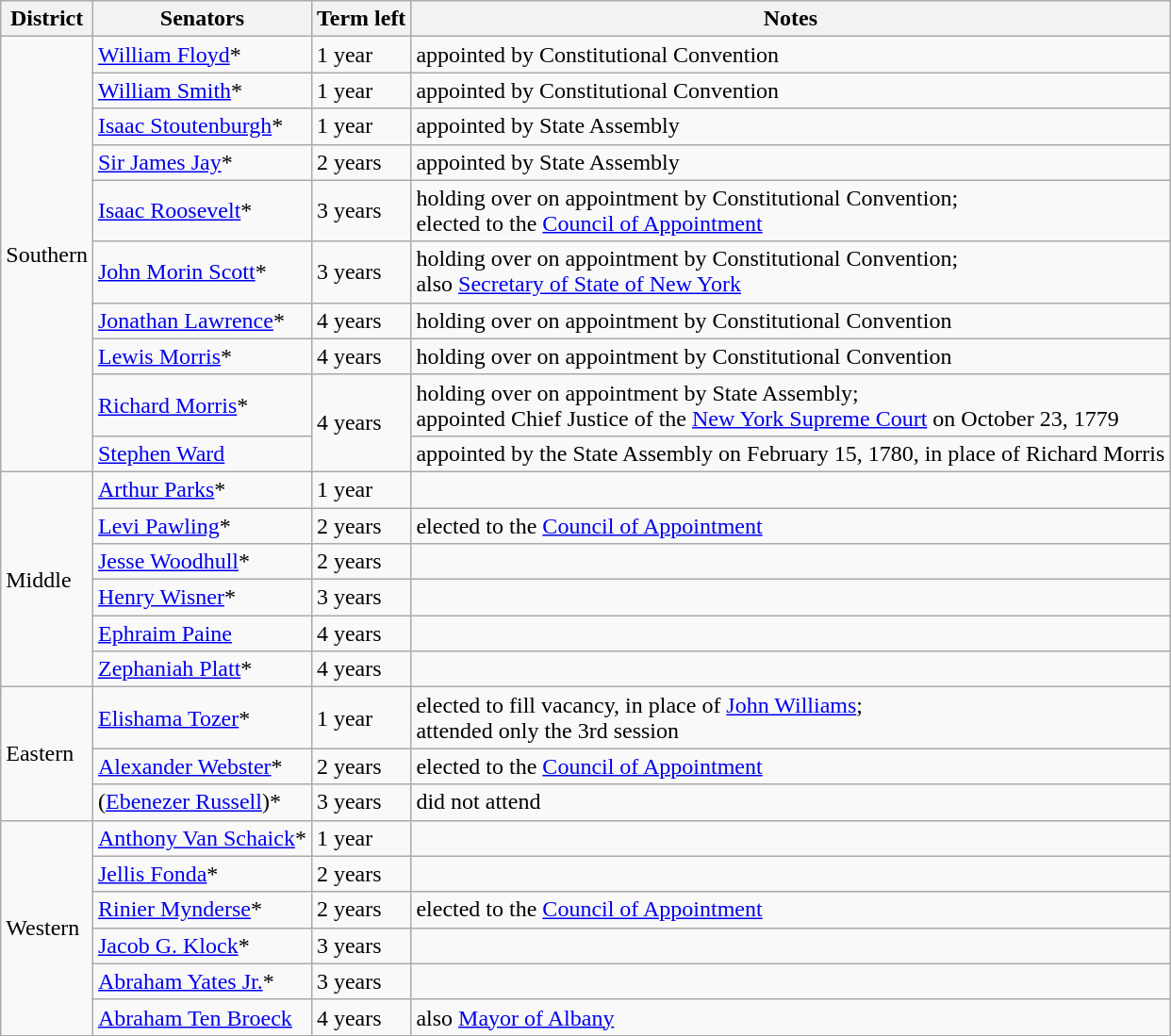<table class=wikitable>
<tr>
<th>District</th>
<th>Senators</th>
<th>Term left</th>
<th>Notes</th>
</tr>
<tr>
<td rowspan="10">Southern</td>
<td><a href='#'>William Floyd</a>*</td>
<td>1 year</td>
<td>appointed by Constitutional Convention</td>
</tr>
<tr>
<td><a href='#'>William Smith</a>*</td>
<td>1 year</td>
<td>appointed by Constitutional Convention</td>
</tr>
<tr>
<td><a href='#'>Isaac Stoutenburgh</a>*</td>
<td>1 year</td>
<td>appointed by State Assembly</td>
</tr>
<tr>
<td><a href='#'>Sir James Jay</a>*</td>
<td>2 years</td>
<td>appointed by State Assembly</td>
</tr>
<tr>
<td><a href='#'>Isaac Roosevelt</a>*</td>
<td>3 years</td>
<td>holding over on appointment by Constitutional Convention; <br>elected to the <a href='#'>Council of Appointment</a></td>
</tr>
<tr>
<td><a href='#'>John Morin Scott</a>*</td>
<td>3 years</td>
<td>holding over on appointment by Constitutional Convention; <br>also <a href='#'>Secretary of State of New York</a></td>
</tr>
<tr>
<td><a href='#'>Jonathan Lawrence</a>*</td>
<td>4 years</td>
<td>holding over on appointment by Constitutional Convention</td>
</tr>
<tr>
<td><a href='#'>Lewis Morris</a>*</td>
<td>4 years</td>
<td>holding over on appointment by Constitutional Convention</td>
</tr>
<tr>
<td><a href='#'>Richard Morris</a>*</td>
<td rowspan="2">4 years</td>
<td>holding over on appointment by State Assembly; <br>appointed Chief Justice of the <a href='#'>New York Supreme Court</a> on October 23, 1779</td>
</tr>
<tr>
<td><a href='#'>Stephen Ward</a></td>
<td>appointed by the State Assembly on February 15, 1780, in place of Richard Morris</td>
</tr>
<tr>
<td rowspan="6">Middle</td>
<td><a href='#'>Arthur Parks</a>*</td>
<td>1 year</td>
<td></td>
</tr>
<tr>
<td><a href='#'>Levi Pawling</a>*</td>
<td>2 years</td>
<td>elected to the <a href='#'>Council of Appointment</a></td>
</tr>
<tr>
<td><a href='#'>Jesse Woodhull</a>*</td>
<td>2 years</td>
<td></td>
</tr>
<tr>
<td><a href='#'>Henry Wisner</a>*</td>
<td>3 years</td>
<td></td>
</tr>
<tr>
<td><a href='#'>Ephraim Paine</a></td>
<td>4 years</td>
<td></td>
</tr>
<tr>
<td><a href='#'>Zephaniah Platt</a>*</td>
<td>4 years</td>
<td></td>
</tr>
<tr>
<td rowspan="3">Eastern</td>
<td><a href='#'>Elishama Tozer</a>*</td>
<td>1 year</td>
<td>elected to fill vacancy, in place of <a href='#'>John Williams</a>; <br>attended only the 3rd session</td>
</tr>
<tr>
<td><a href='#'>Alexander Webster</a>*</td>
<td>2 years</td>
<td>elected to the <a href='#'>Council of Appointment</a></td>
</tr>
<tr>
<td>(<a href='#'>Ebenezer Russell</a>)*</td>
<td>3 years</td>
<td>did not attend</td>
</tr>
<tr>
<td rowspan="6">Western</td>
<td><a href='#'>Anthony Van Schaick</a>*</td>
<td>1 year</td>
<td></td>
</tr>
<tr>
<td><a href='#'>Jellis Fonda</a>*</td>
<td>2 years</td>
<td></td>
</tr>
<tr>
<td><a href='#'>Rinier Mynderse</a>*</td>
<td>2 years</td>
<td>elected to the <a href='#'>Council of Appointment</a></td>
</tr>
<tr>
<td><a href='#'>Jacob G. Klock</a>*</td>
<td>3 years</td>
<td></td>
</tr>
<tr>
<td><a href='#'>Abraham Yates Jr.</a>*</td>
<td>3 years</td>
<td></td>
</tr>
<tr>
<td><a href='#'>Abraham Ten Broeck</a></td>
<td>4 years</td>
<td>also <a href='#'>Mayor of Albany</a></td>
</tr>
<tr>
</tr>
</table>
